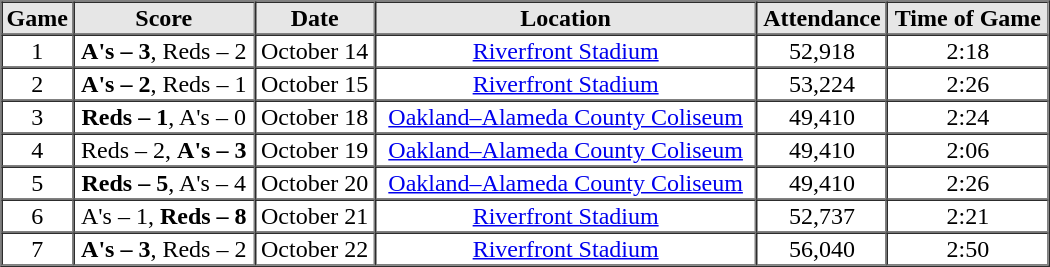<table border=1 cellspacing=0 width=700 style="margin-left:3em;">
<tr style="text-align:center; background-color:#e6e6e6;">
<th width=>Game</th>
<th width=>Score</th>
<th width=>Date</th>
<th width=>Location</th>
<th width=>Attendance</th>
<th width=>Time of Game</th>
</tr>
<tr style="text-align:center;">
<td>1</td>
<td><strong>A's – 3</strong>, Reds – 2</td>
<td>October 14</td>
<td><a href='#'>Riverfront Stadium</a></td>
<td>52,918</td>
<td>2:18</td>
</tr>
<tr style="text-align:center;">
<td>2</td>
<td><strong>A's – 2</strong>, Reds – 1</td>
<td>October 15</td>
<td><a href='#'>Riverfront Stadium</a></td>
<td>53,224</td>
<td>2:26</td>
</tr>
<tr style="text-align:center;">
<td>3</td>
<td><strong>Reds – 1</strong>, A's – 0</td>
<td>October 18</td>
<td><a href='#'>Oakland–Alameda County Coliseum</a></td>
<td>49,410</td>
<td>2:24</td>
</tr>
<tr style="text-align:center;">
<td>4</td>
<td>Reds – 2, <strong>A's – 3</strong></td>
<td>October 19</td>
<td><a href='#'>Oakland–Alameda County Coliseum</a></td>
<td>49,410</td>
<td>2:06</td>
</tr>
<tr style="text-align:center;">
<td>5</td>
<td><strong>Reds – 5</strong>, A's – 4</td>
<td>October 20</td>
<td><a href='#'>Oakland–Alameda County Coliseum</a></td>
<td>49,410</td>
<td>2:26</td>
</tr>
<tr style="text-align:center;">
<td>6</td>
<td>A's – 1, <strong>Reds – 8</strong></td>
<td>October 21</td>
<td><a href='#'>Riverfront Stadium</a></td>
<td>52,737</td>
<td>2:21</td>
</tr>
<tr style="text-align:center;">
<td>7</td>
<td><strong>A's – 3</strong>, Reds – 2</td>
<td>October 22</td>
<td><a href='#'>Riverfront Stadium</a></td>
<td>56,040</td>
<td>2:50</td>
</tr>
<tr style="text-align:center;">
</tr>
<tr>
</tr>
</table>
